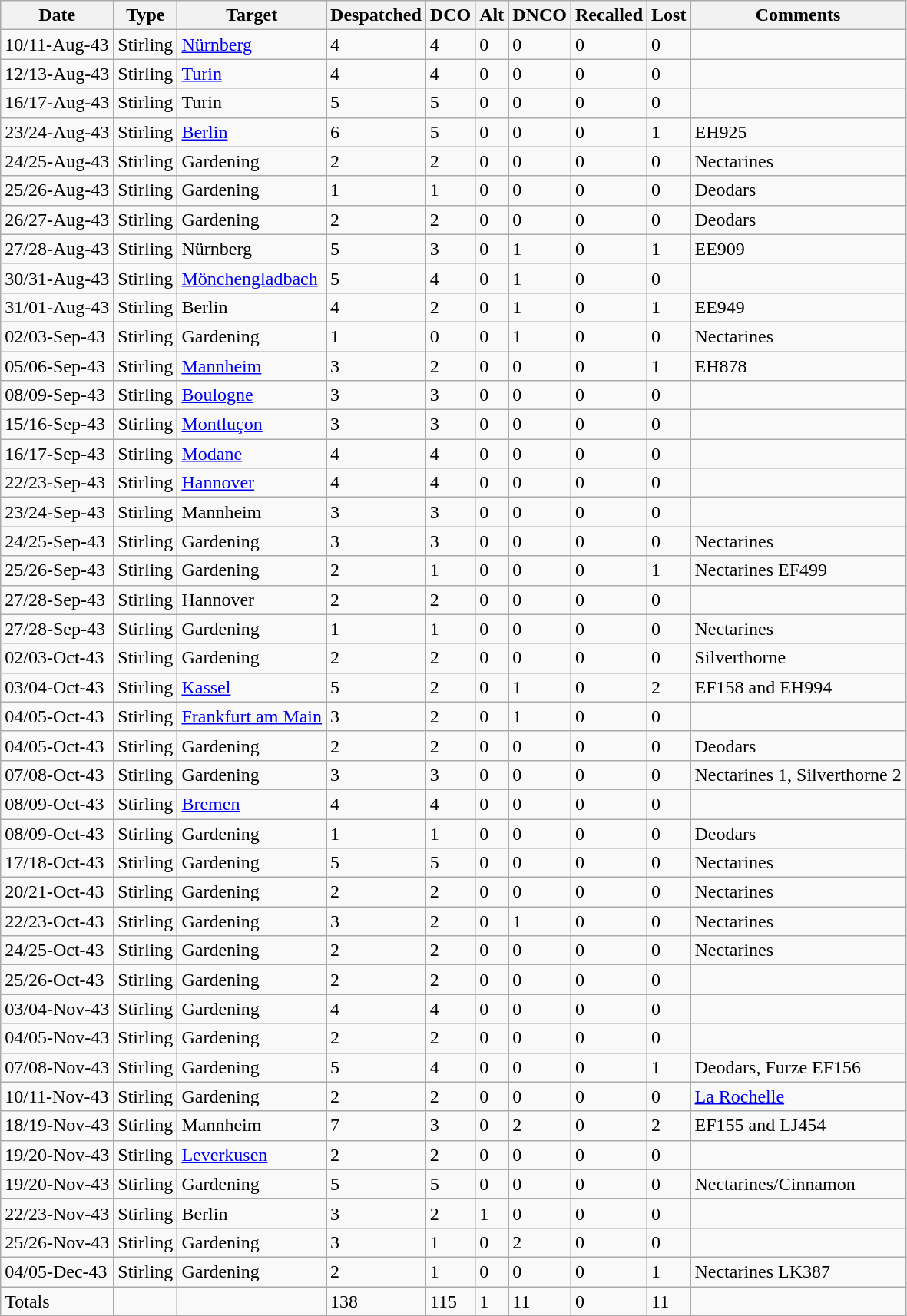<table class="wikitable">
<tr>
<th>Date</th>
<th>Type</th>
<th>Target</th>
<th>Despatched</th>
<th>DCO</th>
<th>Alt</th>
<th>DNCO</th>
<th>Recalled</th>
<th>Lost</th>
<th>Comments</th>
</tr>
<tr>
<td>10/11-Aug-43</td>
<td>Stirling</td>
<td><a href='#'>Nürnberg</a></td>
<td>4</td>
<td>4</td>
<td>0</td>
<td>0</td>
<td>0</td>
<td>0</td>
<td></td>
</tr>
<tr>
<td>12/13-Aug-43</td>
<td>Stirling</td>
<td><a href='#'>Turin</a></td>
<td>4</td>
<td>4</td>
<td>0</td>
<td>0</td>
<td>0</td>
<td>0</td>
<td></td>
</tr>
<tr>
<td>16/17-Aug-43</td>
<td>Stirling</td>
<td>Turin</td>
<td>5</td>
<td>5</td>
<td>0</td>
<td>0</td>
<td>0</td>
<td>0</td>
<td></td>
</tr>
<tr>
<td>23/24-Aug-43</td>
<td>Stirling</td>
<td><a href='#'>Berlin</a></td>
<td>6</td>
<td>5</td>
<td>0</td>
<td>0</td>
<td>0</td>
<td>1</td>
<td>EH925</td>
</tr>
<tr>
<td>24/25-Aug-43</td>
<td>Stirling</td>
<td>Gardening</td>
<td>2</td>
<td>2</td>
<td>0</td>
<td>0</td>
<td>0</td>
<td>0</td>
<td>Nectarines</td>
</tr>
<tr>
<td>25/26-Aug-43</td>
<td>Stirling</td>
<td>Gardening</td>
<td>1</td>
<td>1</td>
<td>0</td>
<td>0</td>
<td>0</td>
<td>0</td>
<td>Deodars</td>
</tr>
<tr>
<td>26/27-Aug-43</td>
<td>Stirling</td>
<td>Gardening</td>
<td>2</td>
<td>2</td>
<td>0</td>
<td>0</td>
<td>0</td>
<td>0</td>
<td>Deodars</td>
</tr>
<tr>
<td>27/28-Aug-43</td>
<td>Stirling</td>
<td>Nürnberg</td>
<td>5</td>
<td>3</td>
<td>0</td>
<td>1</td>
<td>0</td>
<td>1</td>
<td>EE909</td>
</tr>
<tr>
<td>30/31-Aug-43</td>
<td>Stirling</td>
<td><a href='#'>Mönchengladbach</a></td>
<td>5</td>
<td>4</td>
<td>0</td>
<td>1</td>
<td>0</td>
<td>0</td>
<td></td>
</tr>
<tr>
<td>31/01-Aug-43</td>
<td>Stirling</td>
<td>Berlin</td>
<td>4</td>
<td>2</td>
<td>0</td>
<td>1</td>
<td>0</td>
<td>1</td>
<td>EE949</td>
</tr>
<tr>
<td>02/03-Sep-43</td>
<td>Stirling</td>
<td>Gardening</td>
<td>1</td>
<td>0</td>
<td>0</td>
<td>1</td>
<td>0</td>
<td>0</td>
<td>Nectarines</td>
</tr>
<tr>
<td>05/06-Sep-43</td>
<td>Stirling</td>
<td><a href='#'>Mannheim</a></td>
<td>3</td>
<td>2</td>
<td>0</td>
<td>0</td>
<td>0</td>
<td>1</td>
<td>EH878</td>
</tr>
<tr>
<td>08/09-Sep-43</td>
<td>Stirling</td>
<td><a href='#'>Boulogne</a></td>
<td>3</td>
<td>3</td>
<td>0</td>
<td>0</td>
<td>0</td>
<td>0</td>
<td></td>
</tr>
<tr>
<td>15/16-Sep-43</td>
<td>Stirling</td>
<td><a href='#'>Montluçon</a></td>
<td>3</td>
<td>3</td>
<td>0</td>
<td>0</td>
<td>0</td>
<td>0</td>
<td></td>
</tr>
<tr>
<td>16/17-Sep-43</td>
<td>Stirling</td>
<td><a href='#'>Modane</a></td>
<td>4</td>
<td>4</td>
<td>0</td>
<td>0</td>
<td>0</td>
<td>0</td>
<td></td>
</tr>
<tr>
<td>22/23-Sep-43</td>
<td>Stirling</td>
<td><a href='#'>Hannover</a></td>
<td>4</td>
<td>4</td>
<td>0</td>
<td>0</td>
<td>0</td>
<td>0</td>
<td></td>
</tr>
<tr>
<td>23/24-Sep-43</td>
<td>Stirling</td>
<td>Mannheim</td>
<td>3</td>
<td>3</td>
<td>0</td>
<td>0</td>
<td>0</td>
<td>0</td>
<td></td>
</tr>
<tr>
<td>24/25-Sep-43</td>
<td>Stirling</td>
<td>Gardening</td>
<td>3</td>
<td>3</td>
<td>0</td>
<td>0</td>
<td>0</td>
<td>0</td>
<td>Nectarines</td>
</tr>
<tr>
<td>25/26-Sep-43</td>
<td>Stirling</td>
<td>Gardening</td>
<td>2</td>
<td>1</td>
<td>0</td>
<td>0</td>
<td>0</td>
<td>1</td>
<td>Nectarines EF499</td>
</tr>
<tr>
<td>27/28-Sep-43</td>
<td>Stirling</td>
<td>Hannover</td>
<td>2</td>
<td>2</td>
<td>0</td>
<td>0</td>
<td>0</td>
<td>0</td>
<td></td>
</tr>
<tr>
<td>27/28-Sep-43</td>
<td>Stirling</td>
<td>Gardening</td>
<td>1</td>
<td>1</td>
<td>0</td>
<td>0</td>
<td>0</td>
<td>0</td>
<td>Nectarines</td>
</tr>
<tr>
<td>02/03-Oct-43</td>
<td>Stirling</td>
<td>Gardening</td>
<td>2</td>
<td>2</td>
<td>0</td>
<td>0</td>
<td>0</td>
<td>0</td>
<td>Silverthorne</td>
</tr>
<tr>
<td>03/04-Oct-43</td>
<td>Stirling</td>
<td><a href='#'>Kassel</a></td>
<td>5</td>
<td>2</td>
<td>0</td>
<td>1</td>
<td>0</td>
<td>2</td>
<td>EF158 and EH994</td>
</tr>
<tr>
<td>04/05-Oct-43</td>
<td>Stirling</td>
<td><a href='#'>Frankfurt am Main</a></td>
<td>3</td>
<td>2</td>
<td>0</td>
<td>1</td>
<td>0</td>
<td>0</td>
<td></td>
</tr>
<tr>
<td>04/05-Oct-43</td>
<td>Stirling</td>
<td>Gardening</td>
<td>2</td>
<td>2</td>
<td>0</td>
<td>0</td>
<td>0</td>
<td>0</td>
<td>Deodars</td>
</tr>
<tr>
<td>07/08-Oct-43</td>
<td>Stirling</td>
<td>Gardening</td>
<td>3</td>
<td>3</td>
<td>0</td>
<td>0</td>
<td>0</td>
<td>0</td>
<td>Nectarines 1, Silverthorne 2</td>
</tr>
<tr>
<td>08/09-Oct-43</td>
<td>Stirling</td>
<td><a href='#'>Bremen</a></td>
<td>4</td>
<td>4</td>
<td>0</td>
<td>0</td>
<td>0</td>
<td>0</td>
<td></td>
</tr>
<tr>
<td>08/09-Oct-43</td>
<td>Stirling</td>
<td>Gardening</td>
<td>1</td>
<td>1</td>
<td>0</td>
<td>0</td>
<td>0</td>
<td>0</td>
<td>Deodars</td>
</tr>
<tr>
<td>17/18-Oct-43</td>
<td>Stirling</td>
<td>Gardening</td>
<td>5</td>
<td>5</td>
<td>0</td>
<td>0</td>
<td>0</td>
<td>0</td>
<td>Nectarines</td>
</tr>
<tr>
<td>20/21-Oct-43</td>
<td>Stirling</td>
<td>Gardening</td>
<td>2</td>
<td>2</td>
<td>0</td>
<td>0</td>
<td>0</td>
<td>0</td>
<td>Nectarines</td>
</tr>
<tr>
<td>22/23-Oct-43</td>
<td>Stirling</td>
<td>Gardening</td>
<td>3</td>
<td>2</td>
<td>0</td>
<td>1</td>
<td>0</td>
<td>0</td>
<td>Nectarines</td>
</tr>
<tr>
<td>24/25-Oct-43</td>
<td>Stirling</td>
<td>Gardening</td>
<td>2</td>
<td>2</td>
<td>0</td>
<td>0</td>
<td>0</td>
<td>0</td>
<td>Nectarines</td>
</tr>
<tr>
<td>25/26-Oct-43</td>
<td>Stirling</td>
<td>Gardening</td>
<td>2</td>
<td>2</td>
<td>0</td>
<td>0</td>
<td>0</td>
<td>0</td>
<td></td>
</tr>
<tr>
<td>03/04-Nov-43</td>
<td>Stirling</td>
<td>Gardening</td>
<td>4</td>
<td>4</td>
<td>0</td>
<td>0</td>
<td>0</td>
<td>0</td>
<td></td>
</tr>
<tr>
<td>04/05-Nov-43</td>
<td>Stirling</td>
<td>Gardening</td>
<td>2</td>
<td>2</td>
<td>0</td>
<td>0</td>
<td>0</td>
<td>0</td>
<td></td>
</tr>
<tr>
<td>07/08-Nov-43</td>
<td>Stirling</td>
<td>Gardening</td>
<td>5</td>
<td>4</td>
<td>0</td>
<td>0</td>
<td>0</td>
<td>1</td>
<td>Deodars, Furze EF156</td>
</tr>
<tr>
<td>10/11-Nov-43</td>
<td>Stirling</td>
<td>Gardening</td>
<td>2</td>
<td>2</td>
<td>0</td>
<td>0</td>
<td>0</td>
<td>0</td>
<td><a href='#'>La Rochelle</a></td>
</tr>
<tr>
<td>18/19-Nov-43</td>
<td>Stirling</td>
<td>Mannheim</td>
<td>7</td>
<td>3</td>
<td>0</td>
<td>2</td>
<td>0</td>
<td>2</td>
<td>EF155 and LJ454</td>
</tr>
<tr>
<td>19/20-Nov-43</td>
<td>Stirling</td>
<td><a href='#'>Leverkusen</a></td>
<td>2</td>
<td>2</td>
<td>0</td>
<td>0</td>
<td>0</td>
<td>0</td>
<td></td>
</tr>
<tr>
<td>19/20-Nov-43</td>
<td>Stirling</td>
<td>Gardening</td>
<td>5</td>
<td>5</td>
<td>0</td>
<td>0</td>
<td>0</td>
<td>0</td>
<td>Nectarines/Cinnamon</td>
</tr>
<tr>
<td>22/23-Nov-43</td>
<td>Stirling</td>
<td>Berlin</td>
<td>3</td>
<td>2</td>
<td>1</td>
<td>0</td>
<td>0</td>
<td>0</td>
<td></td>
</tr>
<tr>
<td>25/26-Nov-43</td>
<td>Stirling</td>
<td>Gardening</td>
<td>3</td>
<td>1</td>
<td>0</td>
<td>2</td>
<td>0</td>
<td>0</td>
<td></td>
</tr>
<tr>
<td>04/05-Dec-43</td>
<td>Stirling</td>
<td>Gardening</td>
<td>2</td>
<td>1</td>
<td>0</td>
<td>0</td>
<td>0</td>
<td>1</td>
<td>Nectarines LK387</td>
</tr>
<tr>
<td>Totals</td>
<td></td>
<td></td>
<td>138</td>
<td>115</td>
<td>1</td>
<td>11</td>
<td>0</td>
<td>11</td>
<td></td>
</tr>
</table>
